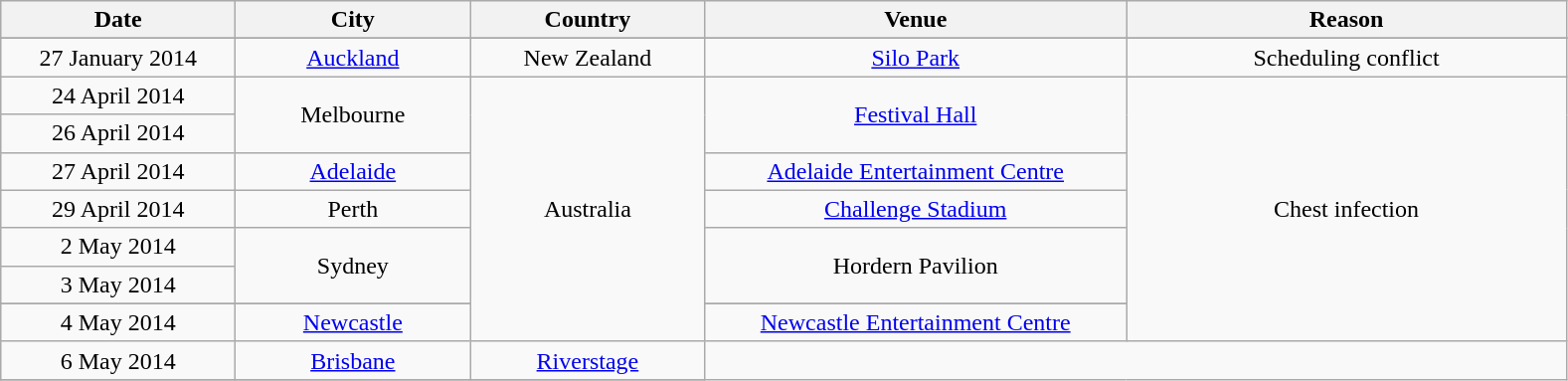<table class="wikitable" style="text-align:center;">
<tr>
<th width="150">Date</th>
<th width="150">City</th>
<th width="150">Country</th>
<th width="275">Venue</th>
<th scope="col" style="width:18em;">Reason</th>
</tr>
<tr>
</tr>
<tr>
<td>27 January 2014</td>
<td><a href='#'>Auckland</a></td>
<td>New Zealand</td>
<td><a href='#'>Silo Park</a></td>
<td>Scheduling conflict</td>
</tr>
<tr>
<td>24 April 2014</td>
<td rowspan=2>Melbourne</td>
<td rowspan=8>Australia</td>
<td rowspan=2><a href='#'>Festival Hall</a></td>
<td rowspan=8>Chest infection</td>
</tr>
<tr>
<td>26 April 2014</td>
</tr>
<tr>
<td>27 April 2014</td>
<td><a href='#'>Adelaide</a></td>
<td><a href='#'>Adelaide Entertainment Centre</a></td>
</tr>
<tr>
<td>29 April 2014</td>
<td>Perth</td>
<td><a href='#'>Challenge Stadium</a></td>
</tr>
<tr>
<td>2 May 2014</td>
<td rowspan=2>Sydney</td>
<td rowspan=2>Hordern Pavilion</td>
</tr>
<tr>
<td>3 May 2014</td>
</tr>
<tr>
</tr>
<tr>
<td>4 May 2014</td>
<td><a href='#'>Newcastle</a></td>
<td><a href='#'>Newcastle Entertainment Centre</a></td>
</tr>
<tr>
<td>6 May 2014</td>
<td><a href='#'>Brisbane</a></td>
<td><a href='#'>Riverstage</a></td>
</tr>
<tr>
</tr>
</table>
